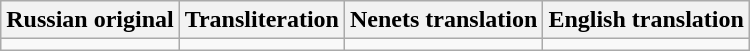<table class="wikitable">
<tr>
<th>Russian original</th>
<th>Transliteration</th>
<th>Nenets translation</th>
<th>English translation</th>
</tr>
<tr style="vertical-align:top; white-space:nowrap;">
<td></td>
<td></td>
<td></td>
<td></td>
</tr>
</table>
